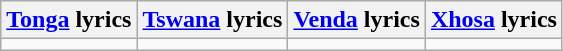<table class="wikitable">
<tr>
<th><a href='#'>Tonga</a> lyrics</th>
<th><a href='#'>Tswana</a> lyrics</th>
<th><a href='#'>Venda</a> lyrics</th>
<th><a href='#'>Xhosa</a> lyrics</th>
</tr>
<tr style="vertical-align:top; white-space:nowrap;">
<td></td>
<td></td>
<td></td>
<td></td>
</tr>
</table>
